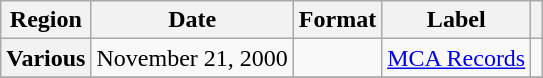<table class="wikitable plainrowheaders">
<tr>
<th scope="col">Region</th>
<th scope="col">Date</th>
<th scope="col">Format</th>
<th scope="col">Label</th>
<th scope="col"></th>
</tr>
<tr>
<th scope="row">Various</th>
<td>November 21, 2000</td>
<td></td>
<td><a href='#'>MCA Records</a></td>
<td style="text-align:center;"></td>
</tr>
<tr>
</tr>
</table>
